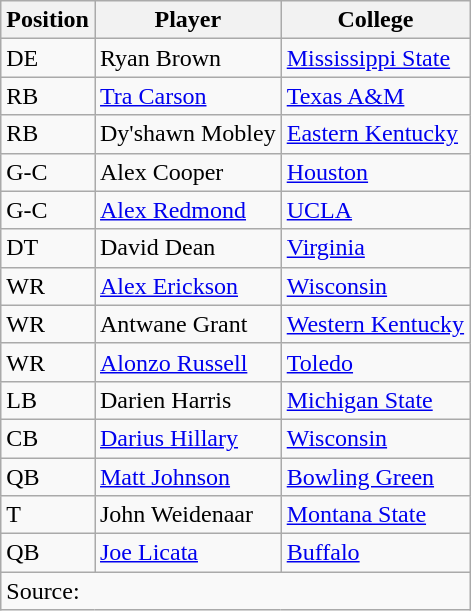<table class="wikitable">
<tr>
<th>Position</th>
<th>Player</th>
<th>College</th>
</tr>
<tr>
<td>DE</td>
<td>Ryan Brown</td>
<td><a href='#'>Mississippi State</a></td>
</tr>
<tr>
<td>RB</td>
<td><a href='#'>Tra Carson</a></td>
<td><a href='#'>Texas A&M</a></td>
</tr>
<tr>
<td>RB</td>
<td>Dy'shawn Mobley</td>
<td><a href='#'>Eastern Kentucky</a></td>
</tr>
<tr>
<td>G-C</td>
<td>Alex Cooper</td>
<td><a href='#'>Houston</a></td>
</tr>
<tr>
<td>G-C</td>
<td><a href='#'>Alex Redmond</a></td>
<td><a href='#'>UCLA</a></td>
</tr>
<tr>
<td>DT</td>
<td>David Dean</td>
<td><a href='#'>Virginia</a></td>
</tr>
<tr>
<td>WR</td>
<td><a href='#'>Alex Erickson</a></td>
<td><a href='#'>Wisconsin</a></td>
</tr>
<tr>
<td>WR</td>
<td>Antwane Grant</td>
<td><a href='#'>Western Kentucky</a></td>
</tr>
<tr>
<td>WR</td>
<td><a href='#'>Alonzo Russell</a></td>
<td><a href='#'>Toledo</a></td>
</tr>
<tr>
<td>LB</td>
<td>Darien Harris</td>
<td><a href='#'>Michigan State</a></td>
</tr>
<tr>
<td>CB</td>
<td><a href='#'>Darius Hillary</a></td>
<td><a href='#'>Wisconsin</a></td>
</tr>
<tr>
<td>QB</td>
<td><a href='#'>Matt Johnson</a></td>
<td><a href='#'>Bowling Green</a></td>
</tr>
<tr>
<td>T</td>
<td>John Weidenaar</td>
<td><a href='#'>Montana State</a></td>
</tr>
<tr>
<td>QB</td>
<td><a href='#'>Joe Licata</a></td>
<td><a href='#'>Buffalo</a></td>
</tr>
<tr>
<td colspan="3">Source:</td>
</tr>
</table>
